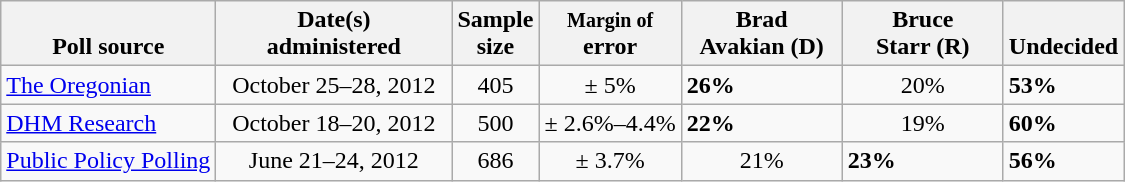<table class="wikitable">
<tr valign= bottom>
<th>Poll source</th>
<th style="width:150px;">Date(s)<br>administered</th>
<th class=small>Sample<br>size</th>
<th><small>Margin of</small><br>error</th>
<th style="width:100px;">Brad<br>Avakian (D)</th>
<th style="width:100px;">Bruce<br>Starr (R)</th>
<th>Undecided</th>
</tr>
<tr>
<td><a href='#'>The Oregonian</a></td>
<td align=center>October 25–28, 2012</td>
<td align=center>405</td>
<td align=center>± 5%</td>
<td><strong>26%</strong></td>
<td align=center>20%</td>
<td><strong>53%</strong></td>
</tr>
<tr>
<td><a href='#'>DHM Research</a></td>
<td align=center>October 18–20, 2012</td>
<td align=center>500</td>
<td align=center>± 2.6%–4.4%</td>
<td><strong>22%</strong></td>
<td align=center>19%</td>
<td><strong>60%</strong></td>
</tr>
<tr>
<td><a href='#'>Public Policy Polling</a></td>
<td align=center>June 21–24, 2012</td>
<td align=center>686</td>
<td align=center>± 3.7%</td>
<td align=center>21%</td>
<td><strong>23%</strong></td>
<td><strong>56%</strong></td>
</tr>
</table>
